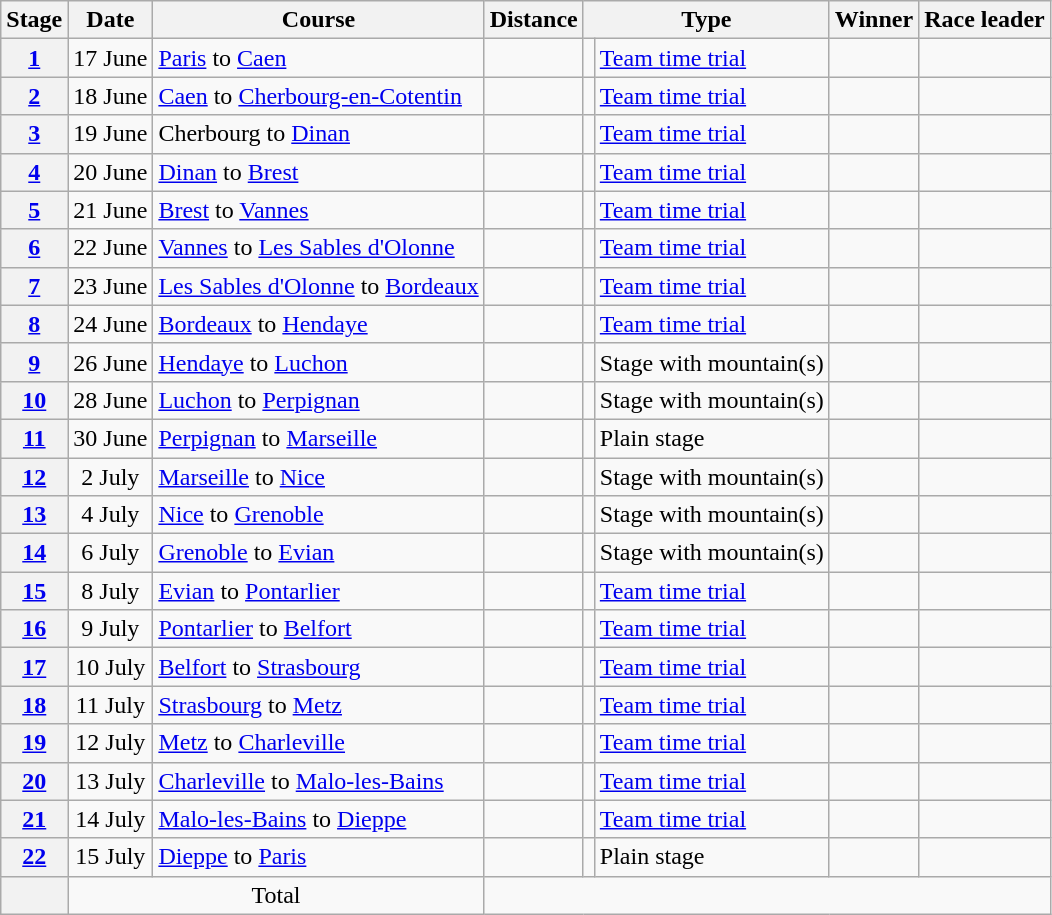<table class="wikitable">
<tr>
<th scope="col">Stage</th>
<th scope="col">Date</th>
<th scope="col">Course</th>
<th scope="col">Distance</th>
<th scope="col" colspan="2">Type</th>
<th scope="col">Winner</th>
<th scope="col">Race leader</th>
</tr>
<tr>
<th scope="row"><a href='#'>1</a></th>
<td style="text-align:center;">17 June</td>
<td><a href='#'>Paris</a> to <a href='#'>Caen</a></td>
<td style="text-align:center;"></td>
<td></td>
<td><a href='#'>Team time trial</a></td>
<td></td>
<td></td>
</tr>
<tr>
<th scope="row"><a href='#'>2</a></th>
<td style="text-align:center;">18 June</td>
<td><a href='#'>Caen</a> to <a href='#'>Cherbourg-en-Cotentin</a></td>
<td style="text-align:center;"></td>
<td></td>
<td><a href='#'>Team time trial</a></td>
<td></td>
<td></td>
</tr>
<tr>
<th scope="row"><a href='#'>3</a></th>
<td style="text-align:center;">19 June</td>
<td>Cherbourg to <a href='#'>Dinan</a></td>
<td style="text-align:center;"></td>
<td></td>
<td><a href='#'>Team time trial</a></td>
<td></td>
<td></td>
</tr>
<tr>
<th scope="row"><a href='#'>4</a></th>
<td style="text-align:center;">20 June</td>
<td><a href='#'>Dinan</a> to <a href='#'>Brest</a></td>
<td style="text-align:center;"></td>
<td></td>
<td><a href='#'>Team time trial</a></td>
<td></td>
<td></td>
</tr>
<tr>
<th scope="row"><a href='#'>5</a></th>
<td style="text-align:center;">21 June</td>
<td><a href='#'>Brest</a> to <a href='#'>Vannes</a></td>
<td style="text-align:center;"></td>
<td></td>
<td><a href='#'>Team time trial</a></td>
<td></td>
<td></td>
</tr>
<tr>
<th scope="row"><a href='#'>6</a></th>
<td style="text-align:center;">22 June</td>
<td><a href='#'>Vannes</a> to <a href='#'>Les Sables d'Olonne</a></td>
<td style="text-align:center;"></td>
<td></td>
<td><a href='#'>Team time trial</a></td>
<td></td>
<td></td>
</tr>
<tr>
<th scope="row"><a href='#'>7</a></th>
<td style="text-align:center;">23 June</td>
<td><a href='#'>Les Sables d'Olonne</a> to <a href='#'>Bordeaux</a></td>
<td style="text-align:center;"></td>
<td></td>
<td><a href='#'>Team time trial</a></td>
<td></td>
<td></td>
</tr>
<tr>
<th scope="row"><a href='#'>8</a></th>
<td style="text-align:center;">24 June</td>
<td><a href='#'>Bordeaux</a> to <a href='#'>Hendaye</a></td>
<td style="text-align:center;"></td>
<td></td>
<td><a href='#'>Team time trial</a></td>
<td></td>
<td></td>
</tr>
<tr>
<th scope="row"><a href='#'>9</a></th>
<td style="text-align:center;">26 June</td>
<td><a href='#'>Hendaye</a> to <a href='#'>Luchon</a></td>
<td style="text-align:center;"></td>
<td></td>
<td>Stage with mountain(s)</td>
<td></td>
<td></td>
</tr>
<tr>
<th scope="row"><a href='#'>10</a></th>
<td style="text-align:center;">28 June</td>
<td><a href='#'>Luchon</a> to <a href='#'>Perpignan</a></td>
<td style="text-align:center;"></td>
<td></td>
<td>Stage with mountain(s)</td>
<td></td>
<td></td>
</tr>
<tr>
<th scope="row"><a href='#'>11</a></th>
<td style="text-align:center;">30 June</td>
<td><a href='#'>Perpignan</a> to <a href='#'>Marseille</a></td>
<td style="text-align:center;"></td>
<td></td>
<td>Plain stage</td>
<td></td>
<td></td>
</tr>
<tr>
<th scope="row"><a href='#'>12</a></th>
<td style="text-align:center;">2 July</td>
<td><a href='#'>Marseille</a> to <a href='#'>Nice</a></td>
<td style="text-align:center;"></td>
<td></td>
<td>Stage with mountain(s)</td>
<td></td>
<td></td>
</tr>
<tr>
<th scope="row"><a href='#'>13</a></th>
<td style="text-align:center;">4 July</td>
<td><a href='#'>Nice</a> to <a href='#'>Grenoble</a></td>
<td style="text-align:center;"></td>
<td></td>
<td>Stage with mountain(s)</td>
<td></td>
<td></td>
</tr>
<tr>
<th scope="row"><a href='#'>14</a></th>
<td style="text-align:center;">6 July</td>
<td><a href='#'>Grenoble</a> to <a href='#'>Evian</a></td>
<td style="text-align:center;"></td>
<td></td>
<td>Stage with mountain(s)</td>
<td></td>
<td></td>
</tr>
<tr>
<th scope="row"><a href='#'>15</a></th>
<td style="text-align:center;">8 July</td>
<td><a href='#'>Evian</a> to <a href='#'>Pontarlier</a></td>
<td style="text-align:center;"></td>
<td></td>
<td><a href='#'>Team time trial</a></td>
<td></td>
<td></td>
</tr>
<tr>
<th scope="row"><a href='#'>16</a></th>
<td style="text-align:center;">9 July</td>
<td><a href='#'>Pontarlier</a> to <a href='#'>Belfort</a></td>
<td style="text-align:center;"></td>
<td></td>
<td><a href='#'>Team time trial</a></td>
<td></td>
<td></td>
</tr>
<tr>
<th scope="row"><a href='#'>17</a></th>
<td style="text-align:center;">10 July</td>
<td><a href='#'>Belfort</a> to <a href='#'>Strasbourg</a></td>
<td style="text-align:center;"></td>
<td></td>
<td><a href='#'>Team time trial</a></td>
<td></td>
<td></td>
</tr>
<tr>
<th scope="row"><a href='#'>18</a></th>
<td style="text-align:center;">11 July</td>
<td><a href='#'>Strasbourg</a> to <a href='#'>Metz</a></td>
<td style="text-align:center;"></td>
<td></td>
<td><a href='#'>Team time trial</a></td>
<td></td>
<td></td>
</tr>
<tr>
<th scope="row"><a href='#'>19</a></th>
<td style="text-align:center;">12 July</td>
<td><a href='#'>Metz</a> to <a href='#'>Charleville</a></td>
<td style="text-align:center;"></td>
<td></td>
<td><a href='#'>Team time trial</a></td>
<td></td>
<td></td>
</tr>
<tr>
<th scope="row"><a href='#'>20</a></th>
<td style="text-align:center;">13 July</td>
<td><a href='#'>Charleville</a> to <a href='#'>Malo-les-Bains</a></td>
<td style="text-align:center;"></td>
<td></td>
<td><a href='#'>Team time trial</a></td>
<td></td>
<td></td>
</tr>
<tr>
<th scope="row"><a href='#'>21</a></th>
<td style="text-align:center;">14 July</td>
<td><a href='#'>Malo-les-Bains</a> to <a href='#'>Dieppe</a></td>
<td style="text-align:center;"></td>
<td></td>
<td><a href='#'>Team time trial</a></td>
<td></td>
<td></td>
</tr>
<tr>
<th scope="row"><a href='#'>22</a></th>
<td style="text-align:center;">15 July</td>
<td><a href='#'>Dieppe</a> to <a href='#'>Paris</a></td>
<td style="text-align:center;"></td>
<td></td>
<td>Plain stage</td>
<td></td>
<td></td>
</tr>
<tr>
<th scope="row"></th>
<td colspan="2" style="text-align:center">Total</td>
<td colspan="5" style="text-align:center"></td>
</tr>
</table>
